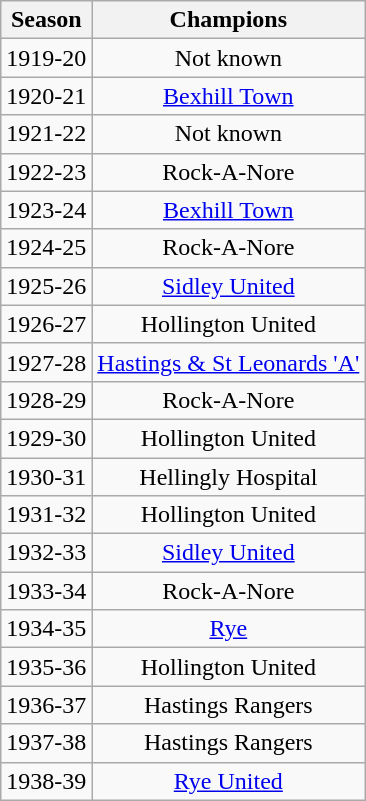<table class="wikitable" style="text-align: center;">
<tr>
<th>Season</th>
<th>Champions</th>
</tr>
<tr>
<td>1919-20</td>
<td>Not known</td>
</tr>
<tr>
<td>1920-21</td>
<td><a href='#'>Bexhill Town</a></td>
</tr>
<tr>
<td>1921-22</td>
<td>Not known</td>
</tr>
<tr>
<td>1922-23</td>
<td>Rock-A-Nore</td>
</tr>
<tr>
<td>1923-24</td>
<td><a href='#'>Bexhill Town</a></td>
</tr>
<tr>
<td>1924-25</td>
<td>Rock-A-Nore</td>
</tr>
<tr>
<td>1925-26</td>
<td><a href='#'>Sidley United</a></td>
</tr>
<tr>
<td>1926-27</td>
<td>Hollington United</td>
</tr>
<tr>
<td>1927-28</td>
<td><a href='#'>Hastings & St Leonards 'A'</a></td>
</tr>
<tr>
<td>1928-29</td>
<td>Rock-A-Nore</td>
</tr>
<tr>
<td>1929-30</td>
<td>Hollington United</td>
</tr>
<tr>
<td>1930-31</td>
<td>Hellingly Hospital</td>
</tr>
<tr>
<td>1931-32</td>
<td>Hollington United</td>
</tr>
<tr>
<td>1932-33</td>
<td><a href='#'>Sidley United</a></td>
</tr>
<tr>
<td>1933-34</td>
<td>Rock-A-Nore</td>
</tr>
<tr>
<td>1934-35</td>
<td><a href='#'>Rye</a></td>
</tr>
<tr>
<td>1935-36</td>
<td>Hollington United</td>
</tr>
<tr>
<td>1936-37</td>
<td>Hastings Rangers</td>
</tr>
<tr>
<td>1937-38</td>
<td>Hastings Rangers</td>
</tr>
<tr>
<td>1938-39</td>
<td><a href='#'>Rye United</a></td>
</tr>
</table>
